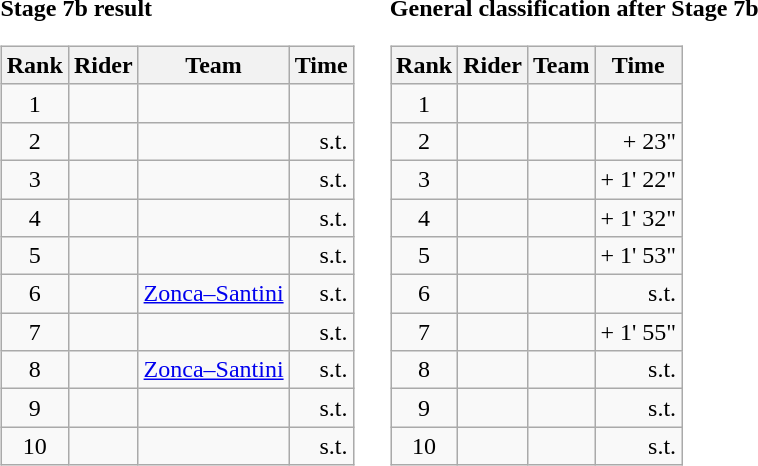<table>
<tr>
<td><strong>Stage 7b result</strong><br><table class="wikitable">
<tr>
<th scope="col">Rank</th>
<th scope="col">Rider</th>
<th scope="col">Team</th>
<th scope="col">Time</th>
</tr>
<tr>
<td style="text-align:center;">1</td>
<td></td>
<td></td>
<td style="text-align:right;"></td>
</tr>
<tr>
<td style="text-align:center;">2</td>
<td></td>
<td></td>
<td style="text-align:right;">s.t.</td>
</tr>
<tr>
<td style="text-align:center;">3</td>
<td></td>
<td></td>
<td style="text-align:right;">s.t.</td>
</tr>
<tr>
<td style="text-align:center;">4</td>
<td></td>
<td></td>
<td style="text-align:right;">s.t.</td>
</tr>
<tr>
<td style="text-align:center;">5</td>
<td></td>
<td></td>
<td style="text-align:right;">s.t.</td>
</tr>
<tr>
<td style="text-align:center;">6</td>
<td></td>
<td><a href='#'>Zonca–Santini</a></td>
<td style="text-align:right;">s.t.</td>
</tr>
<tr>
<td style="text-align:center;">7</td>
<td></td>
<td></td>
<td style="text-align:right;">s.t.</td>
</tr>
<tr>
<td style="text-align:center;">8</td>
<td></td>
<td><a href='#'>Zonca–Santini</a></td>
<td style="text-align:right;">s.t.</td>
</tr>
<tr>
<td style="text-align:center;">9</td>
<td></td>
<td></td>
<td style="text-align:right;">s.t.</td>
</tr>
<tr>
<td style="text-align:center;">10</td>
<td></td>
<td></td>
<td style="text-align:right;">s.t.</td>
</tr>
</table>
</td>
<td></td>
<td><strong>General classification after Stage 7b</strong><br><table class="wikitable">
<tr>
<th scope="col">Rank</th>
<th scope="col">Rider</th>
<th scope="col">Team</th>
<th scope="col">Time</th>
</tr>
<tr>
<td style="text-align:center;">1</td>
<td></td>
<td></td>
<td style="text-align:right;"></td>
</tr>
<tr>
<td style="text-align:center;">2</td>
<td></td>
<td></td>
<td style="text-align:right;">+ 23"</td>
</tr>
<tr>
<td style="text-align:center;">3</td>
<td></td>
<td></td>
<td style="text-align:right;">+ 1' 22"</td>
</tr>
<tr>
<td style="text-align:center;">4</td>
<td></td>
<td></td>
<td style="text-align:right;">+ 1' 32"</td>
</tr>
<tr>
<td style="text-align:center;">5</td>
<td></td>
<td></td>
<td style="text-align:right;">+ 1' 53"</td>
</tr>
<tr>
<td style="text-align:center;">6</td>
<td></td>
<td></td>
<td style="text-align:right;">s.t.</td>
</tr>
<tr>
<td style="text-align:center;">7</td>
<td></td>
<td></td>
<td style="text-align:right;">+ 1' 55"</td>
</tr>
<tr>
<td style="text-align:center;">8</td>
<td></td>
<td></td>
<td style="text-align:right;">s.t.</td>
</tr>
<tr>
<td style="text-align:center;">9</td>
<td></td>
<td></td>
<td style="text-align:right;">s.t.</td>
</tr>
<tr>
<td style="text-align:center;">10</td>
<td></td>
<td></td>
<td style="text-align:right;">s.t.</td>
</tr>
</table>
</td>
</tr>
</table>
